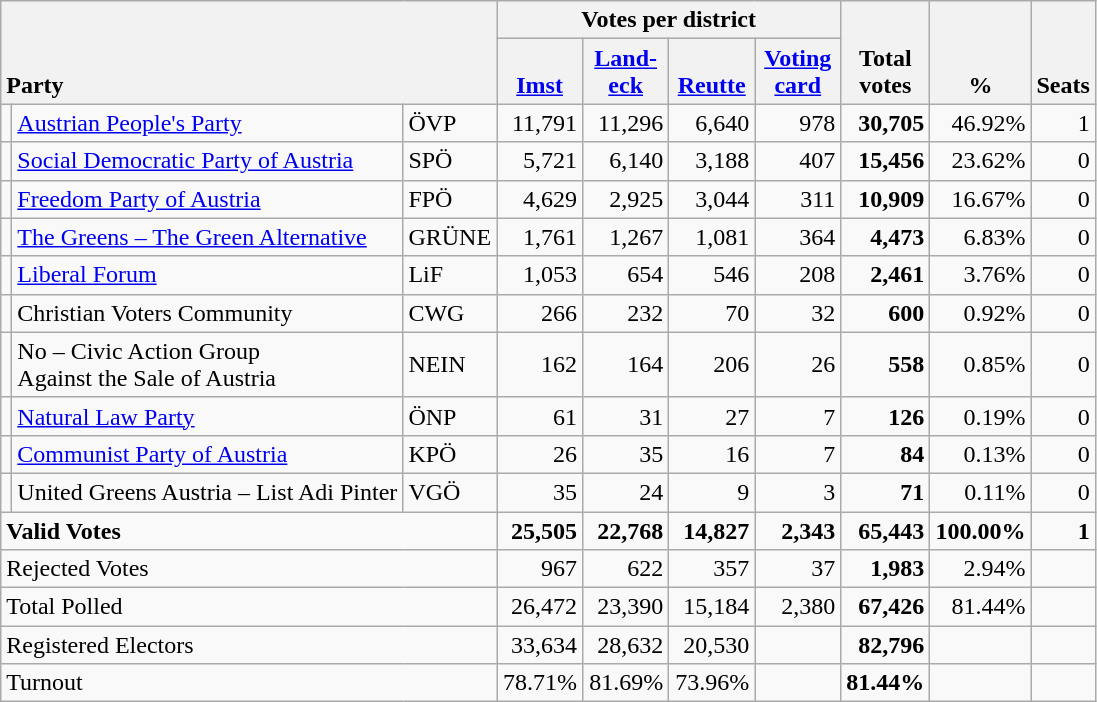<table class="wikitable" border="1" style="text-align:right;">
<tr>
<th style="text-align:left;" valign=bottom rowspan=2 colspan=3>Party</th>
<th colspan=4>Votes per district</th>
<th align=center valign=bottom rowspan=2 width="50">Total<br>votes</th>
<th align=center valign=bottom rowspan=2 width="50">%</th>
<th align=center valign=bottom rowspan=2>Seats</th>
</tr>
<tr>
<th align=center valign=bottom width="50"><a href='#'>Imst</a></th>
<th align=center valign=bottom width="50"><a href='#'>Land-<br>eck</a></th>
<th align=center valign=bottom width="50"><a href='#'>Reutte</a></th>
<th align=center valign=bottom width="50"><a href='#'>Voting<br>card</a></th>
</tr>
<tr>
<td></td>
<td align=left><a href='#'>Austrian People's Party</a></td>
<td align=left>ÖVP</td>
<td>11,791</td>
<td>11,296</td>
<td>6,640</td>
<td>978</td>
<td><strong>30,705</strong></td>
<td>46.92%</td>
<td>1</td>
</tr>
<tr>
<td></td>
<td align=left><a href='#'>Social Democratic Party of Austria</a></td>
<td align=left>SPÖ</td>
<td>5,721</td>
<td>6,140</td>
<td>3,188</td>
<td>407</td>
<td><strong>15,456</strong></td>
<td>23.62%</td>
<td>0</td>
</tr>
<tr>
<td></td>
<td align=left><a href='#'>Freedom Party of Austria</a></td>
<td align=left>FPÖ</td>
<td>4,629</td>
<td>2,925</td>
<td>3,044</td>
<td>311</td>
<td><strong>10,909</strong></td>
<td>16.67%</td>
<td>0</td>
</tr>
<tr>
<td></td>
<td align=left style="white-space: nowrap;"><a href='#'>The Greens – The Green Alternative</a></td>
<td align=left>GRÜNE</td>
<td>1,761</td>
<td>1,267</td>
<td>1,081</td>
<td>364</td>
<td><strong>4,473</strong></td>
<td>6.83%</td>
<td>0</td>
</tr>
<tr>
<td></td>
<td align=left><a href='#'>Liberal Forum</a></td>
<td align=left>LiF</td>
<td>1,053</td>
<td>654</td>
<td>546</td>
<td>208</td>
<td><strong>2,461</strong></td>
<td>3.76%</td>
<td>0</td>
</tr>
<tr>
<td></td>
<td align=left>Christian Voters Community</td>
<td align=left>CWG</td>
<td>266</td>
<td>232</td>
<td>70</td>
<td>32</td>
<td><strong>600</strong></td>
<td>0.92%</td>
<td>0</td>
</tr>
<tr>
<td></td>
<td align=left>No – Civic Action Group<br>Against the Sale of Austria</td>
<td align=left>NEIN</td>
<td>162</td>
<td>164</td>
<td>206</td>
<td>26</td>
<td><strong>558</strong></td>
<td>0.85%</td>
<td>0</td>
</tr>
<tr>
<td></td>
<td align=left><a href='#'>Natural Law Party</a></td>
<td align=left>ÖNP</td>
<td>61</td>
<td>31</td>
<td>27</td>
<td>7</td>
<td><strong>126</strong></td>
<td>0.19%</td>
<td>0</td>
</tr>
<tr>
<td></td>
<td align=left><a href='#'>Communist Party of Austria</a></td>
<td align=left>KPÖ</td>
<td>26</td>
<td>35</td>
<td>16</td>
<td>7</td>
<td><strong>84</strong></td>
<td>0.13%</td>
<td>0</td>
</tr>
<tr>
<td></td>
<td align=left>United Greens Austria – List Adi Pinter</td>
<td align=left>VGÖ</td>
<td>35</td>
<td>24</td>
<td>9</td>
<td>3</td>
<td><strong>71</strong></td>
<td>0.11%</td>
<td>0</td>
</tr>
<tr style="font-weight:bold">
<td align=left colspan=3>Valid Votes</td>
<td>25,505</td>
<td>22,768</td>
<td>14,827</td>
<td>2,343</td>
<td>65,443</td>
<td>100.00%</td>
<td>1</td>
</tr>
<tr>
<td align=left colspan=3>Rejected Votes</td>
<td>967</td>
<td>622</td>
<td>357</td>
<td>37</td>
<td><strong>1,983</strong></td>
<td>2.94%</td>
<td></td>
</tr>
<tr>
<td align=left colspan=3>Total Polled</td>
<td>26,472</td>
<td>23,390</td>
<td>15,184</td>
<td>2,380</td>
<td><strong>67,426</strong></td>
<td>81.44%</td>
<td></td>
</tr>
<tr>
<td align=left colspan=3>Registered Electors</td>
<td>33,634</td>
<td>28,632</td>
<td>20,530</td>
<td></td>
<td><strong>82,796</strong></td>
<td></td>
<td></td>
</tr>
<tr>
<td align=left colspan=3>Turnout</td>
<td>78.71%</td>
<td>81.69%</td>
<td>73.96%</td>
<td></td>
<td><strong>81.44%</strong></td>
<td></td>
<td></td>
</tr>
</table>
